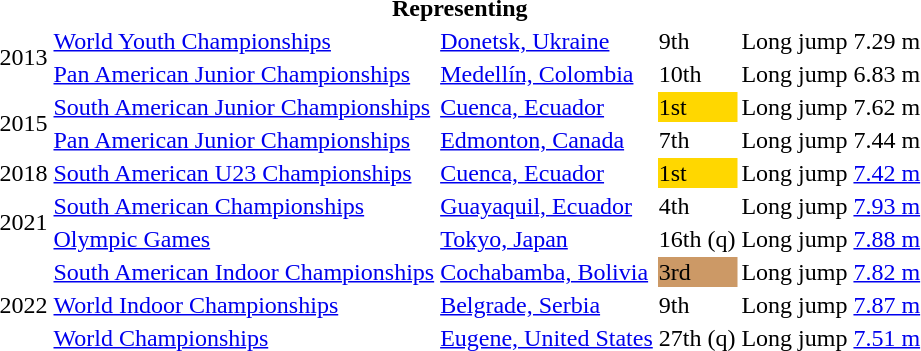<table>
<tr>
<th colspan="6">Representing </th>
</tr>
<tr>
<td rowspan=2>2013</td>
<td><a href='#'>World Youth Championships</a></td>
<td><a href='#'>Donetsk, Ukraine</a></td>
<td>9th</td>
<td>Long jump</td>
<td>7.29 m</td>
</tr>
<tr>
<td><a href='#'>Pan American Junior Championships</a></td>
<td><a href='#'>Medellín, Colombia</a></td>
<td>10th</td>
<td>Long jump</td>
<td>6.83 m</td>
</tr>
<tr>
<td rowspan=2>2015</td>
<td><a href='#'>South American Junior Championships</a></td>
<td><a href='#'>Cuenca, Ecuador</a></td>
<td bgcolor=gold>1st</td>
<td>Long jump</td>
<td>7.62 m</td>
</tr>
<tr>
<td><a href='#'>Pan American Junior Championships</a></td>
<td><a href='#'>Edmonton, Canada</a></td>
<td>7th</td>
<td>Long jump</td>
<td>7.44 m</td>
</tr>
<tr>
<td>2018</td>
<td><a href='#'>South American U23 Championships</a></td>
<td><a href='#'>Cuenca, Ecuador</a></td>
<td bgcolor=gold>1st</td>
<td>Long jump</td>
<td><a href='#'>7.42 m</a></td>
</tr>
<tr>
<td rowspan=2>2021</td>
<td><a href='#'>South American Championships</a></td>
<td><a href='#'>Guayaquil, Ecuador</a></td>
<td>4th</td>
<td>Long jump</td>
<td><a href='#'>7.93 m</a></td>
</tr>
<tr>
<td><a href='#'>Olympic Games</a></td>
<td><a href='#'>Tokyo, Japan</a></td>
<td>16th (q)</td>
<td>Long jump</td>
<td><a href='#'>7.88 m</a></td>
</tr>
<tr>
<td rowspan=3>2022</td>
<td><a href='#'>South American Indoor Championships</a></td>
<td><a href='#'>Cochabamba, Bolivia</a></td>
<td bgcolor=cc9966>3rd</td>
<td>Long jump</td>
<td><a href='#'>7.82 m</a></td>
</tr>
<tr>
<td><a href='#'>World Indoor Championships</a></td>
<td><a href='#'>Belgrade, Serbia</a></td>
<td>9th</td>
<td>Long jump</td>
<td><a href='#'>7.87 m</a></td>
</tr>
<tr>
<td><a href='#'>World Championships</a></td>
<td><a href='#'>Eugene, United States</a></td>
<td>27th (q)</td>
<td>Long jump</td>
<td><a href='#'>7.51 m</a></td>
</tr>
</table>
